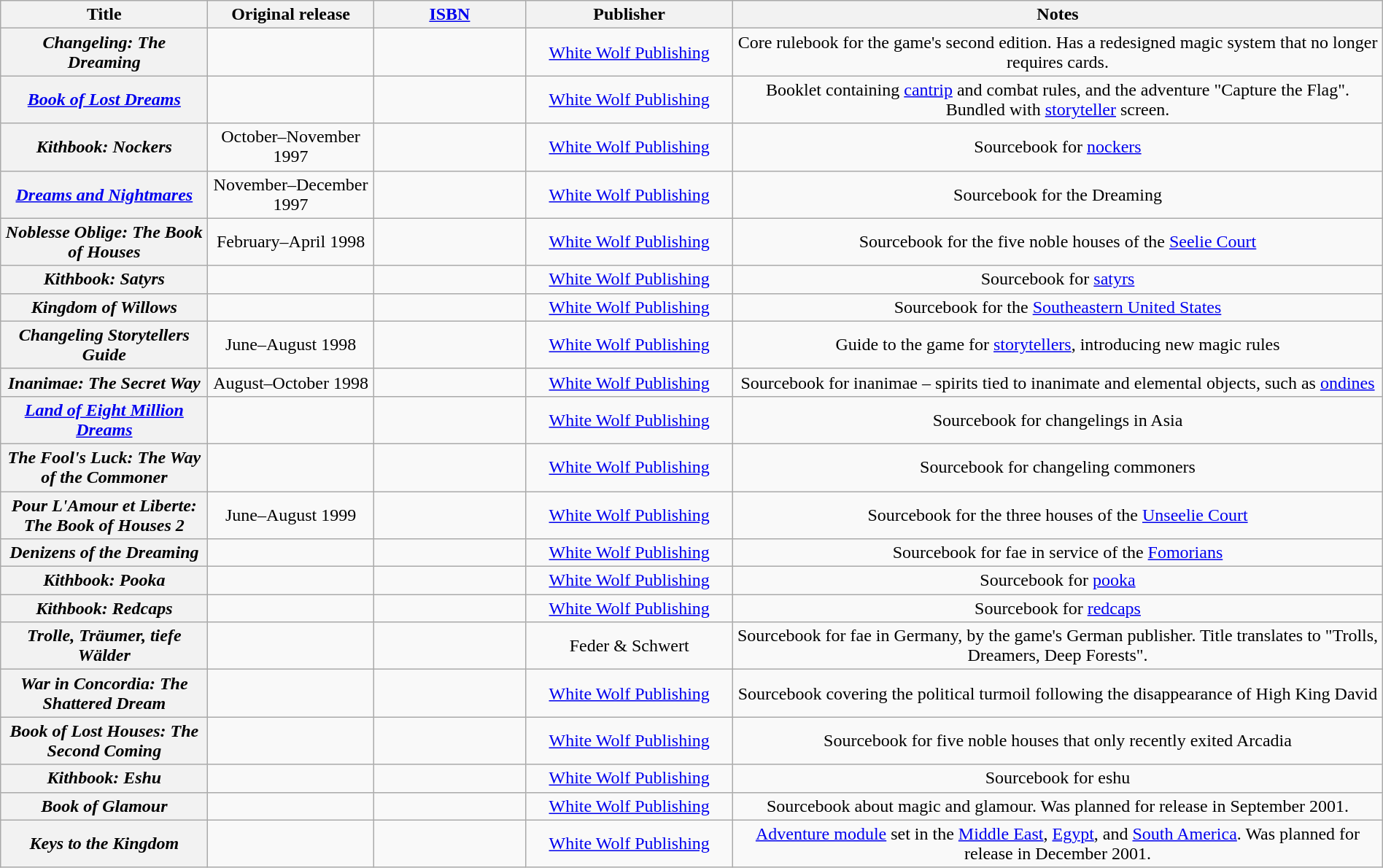<table class="wikitable sortable plainrowheaders" style="width: 100%;">
<tr>
<th scope="col" style="width:15%;">Title</th>
<th scope="col" style="width:12%;">Original release </th>
<th scope="col" style="width:11%;"><a href='#'>ISBN</a></th>
<th scope="col" style="width:15%;">Publisher</th>
<th scope="col" style="width:47%;">Notes</th>
</tr>
<tr style="text-align: center;">
<th scope="row" style="text-align:center;"><em>Changeling: The Dreaming</em></th>
<td></td>
<td></td>
<td><a href='#'>White Wolf Publishing</a></td>
<td>Core rulebook for the game's second edition. Has a redesigned magic system that no longer requires cards.</td>
</tr>
<tr style="text-align: center;">
<th scope="row" style="text-align:center;"><em><a href='#'>Book of Lost Dreams</a></em></th>
<td></td>
<td></td>
<td><a href='#'>White Wolf Publishing</a></td>
<td>Booklet containing <a href='#'>cantrip</a> and combat rules, and the adventure "Capture the Flag". Bundled with <a href='#'>storyteller</a> screen.</td>
</tr>
<tr style="text-align: center;">
<th scope="row" style="text-align:center;"><em>Kithbook: Nockers</em></th>
<td>October–November 1997</td>
<td></td>
<td><a href='#'>White Wolf Publishing</a></td>
<td>Sourcebook for <a href='#'>nockers</a></td>
</tr>
<tr style="text-align: center;">
<th scope="row" style="text-align:center;"><em><a href='#'>Dreams and Nightmares</a></em></th>
<td>November–December 1997</td>
<td></td>
<td><a href='#'>White Wolf Publishing</a></td>
<td>Sourcebook for the Dreaming</td>
</tr>
<tr style="text-align: center;">
<th scope="row" style="text-align:center;"><em>Noblesse Oblige: The Book of Houses</em></th>
<td>February–April 1998</td>
<td></td>
<td><a href='#'>White Wolf Publishing</a></td>
<td>Sourcebook for the five noble houses of the <a href='#'>Seelie Court</a></td>
</tr>
<tr style="text-align: center;">
<th scope="row" style="text-align:center;"><em>Kithbook: Satyrs</em></th>
<td></td>
<td></td>
<td><a href='#'>White Wolf Publishing</a></td>
<td>Sourcebook for <a href='#'>satyrs</a></td>
</tr>
<tr style="text-align: center;">
<th scope="row" style="text-align:center;"><em>Kingdom of Willows</em></th>
<td></td>
<td></td>
<td><a href='#'>White Wolf Publishing</a></td>
<td>Sourcebook for the <a href='#'>Southeastern United States</a></td>
</tr>
<tr style="text-align: center;">
<th scope="row" style="text-align:center;"><em>Changeling Storytellers Guide</em></th>
<td>June–August 1998</td>
<td></td>
<td><a href='#'>White Wolf Publishing</a></td>
<td>Guide to the game for <a href='#'>storytellers</a>, introducing new magic rules</td>
</tr>
<tr style="text-align: center;">
<th scope="row" style="text-align:center;"><em>Inanimae: The Secret Way</em></th>
<td>August–October 1998</td>
<td></td>
<td><a href='#'>White Wolf Publishing</a></td>
<td>Sourcebook for inanimae – spirits tied to inanimate and elemental objects, such as <a href='#'>ondines</a></td>
</tr>
<tr style="text-align: center;">
<th scope="row" style="text-align:center;"><em><a href='#'>Land of Eight Million Dreams</a></em></th>
<td></td>
<td></td>
<td><a href='#'>White Wolf Publishing</a></td>
<td>Sourcebook for changelings in Asia</td>
</tr>
<tr style="text-align: center;">
<th scope="row" style="text-align:center;"><em>The Fool's Luck: The Way of the Commoner</em></th>
<td></td>
<td></td>
<td><a href='#'>White Wolf Publishing</a></td>
<td>Sourcebook for changeling commoners</td>
</tr>
<tr style="text-align: center;">
<th scope="row" style="text-align:center;"><em>Pour L'Amour et Liberte: The Book of Houses 2</em></th>
<td>June–August 1999</td>
<td></td>
<td><a href='#'>White Wolf Publishing</a></td>
<td>Sourcebook for the three houses of the <a href='#'>Unseelie Court</a></td>
</tr>
<tr style="text-align: center;">
<th scope="row" style="text-align:center;"><em>Denizens of the Dreaming</em></th>
<td></td>
<td></td>
<td><a href='#'>White Wolf Publishing</a></td>
<td>Sourcebook for fae in service of the <a href='#'>Fomorians</a></td>
</tr>
<tr style="text-align: center;">
<th scope="row" style="text-align:center;"><em>Kithbook: Pooka</em></th>
<td></td>
<td></td>
<td><a href='#'>White Wolf Publishing</a></td>
<td>Sourcebook for <a href='#'>pooka</a></td>
</tr>
<tr style="text-align: center;">
<th scope="row" style="text-align:center;"><em>Kithbook: Redcaps</em></th>
<td></td>
<td></td>
<td><a href='#'>White Wolf Publishing</a></td>
<td>Sourcebook for <a href='#'>redcaps</a></td>
</tr>
<tr style="text-align: center;">
<th scope="row" style="text-align:center;"><em>Trolle, Träumer, tiefe Wälder</em></th>
<td></td>
<td></td>
<td>Feder & Schwert</td>
<td>Sourcebook for fae in Germany, by the game's German publisher. Title translates to "Trolls, Dreamers, Deep Forests".</td>
</tr>
<tr style="text-align: center;">
<th scope="row" style="text-align:center;"><em>War in Concordia: The Shattered Dream</em></th>
<td></td>
<td></td>
<td><a href='#'>White Wolf Publishing</a></td>
<td>Sourcebook covering the political turmoil following the disappearance of High King David</td>
</tr>
<tr style="text-align: center;">
<th scope="row" style="text-align:center;"><em>Book of Lost Houses: The Second Coming</em></th>
<td></td>
<td></td>
<td><a href='#'>White Wolf Publishing</a></td>
<td>Sourcebook for five noble houses that only recently exited Arcadia</td>
</tr>
<tr style="text-align: center;">
<th scope="row" style="text-align:center;"><em>Kithbook: Eshu</em></th>
<td></td>
<td></td>
<td><a href='#'>White Wolf Publishing</a></td>
<td>Sourcebook for eshu</td>
</tr>
<tr style="text-align: center;">
<th scope="row" style="text-align:center;"><em>Book of Glamour</em></th>
<td></td>
<td></td>
<td><a href='#'>White Wolf Publishing</a></td>
<td>Sourcebook about magic and glamour. Was planned for release in September 2001.</td>
</tr>
<tr style="text-align: center;">
<th scope="row" style="text-align:center;"><em>Keys to the Kingdom</em></th>
<td></td>
<td></td>
<td><a href='#'>White Wolf Publishing</a></td>
<td><a href='#'>Adventure module</a> set in the <a href='#'>Middle East</a>, <a href='#'>Egypt</a>, and <a href='#'>South America</a>. Was planned for release in December 2001.</td>
</tr>
</table>
